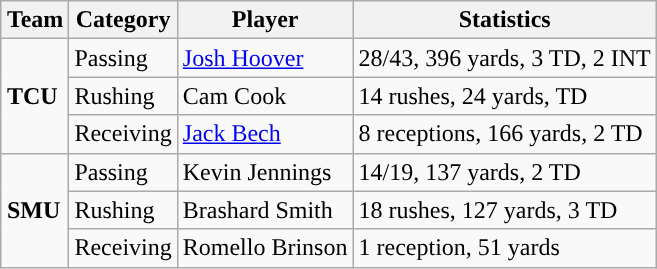<table class="wikitable" style="float: right;">
<tr>
<th>Team</th>
<th>Category</th>
<th>Player</th>
<th>Statistics</th>
</tr>
<tr>
<td rowspan=3><strong>TCU</strong></td>
<td>Passing</td>
<td><a href='#'>Josh Hoover</a></td>
<td>28/43, 396 yards, 3 TD, 2 INT</td>
</tr>
<tr>
<td>Rushing</td>
<td>Cam Cook</td>
<td>14 rushes, 24 yards, TD</td>
</tr>
<tr>
<td>Receiving</td>
<td><a href='#'>Jack Bech</a></td>
<td>8 receptions, 166 yards, 2 TD</td>
</tr>
<tr>
<td rowspan=3><strong>SMU</strong></td>
<td>Passing</td>
<td>Kevin Jennings</td>
<td>14/19, 137 yards, 2 TD</td>
</tr>
<tr>
<td>Rushing</td>
<td>Brashard Smith</td>
<td>18 rushes, 127 yards, 3 TD</td>
</tr>
<tr>
<td>Receiving</td>
<td>Romello Brinson</td>
<td>1 reception, 51 yards</td>
</tr>
</table>
